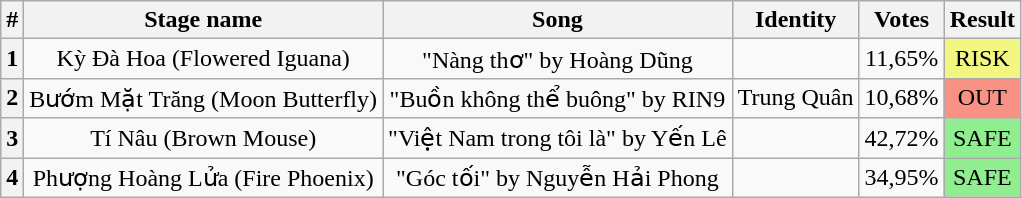<table class="wikitable plainrowheaders" style="text-align: center;">
<tr>
<th>#</th>
<th>Stage name</th>
<th>Song</th>
<th>Identity</th>
<th>Votes</th>
<th>Result</th>
</tr>
<tr>
<th>1</th>
<td>Kỳ Đà Hoa (Flowered Iguana)</td>
<td>"Nàng thơ" by Hoàng Dũng</td>
<td></td>
<td>11,65%</td>
<td bgcolor="#F3F781">RISK</td>
</tr>
<tr>
<th>2</th>
<td>Bướm Mặt Trăng (Moon Butterfly)</td>
<td>"Buồn không thể buông" by RIN9</td>
<td>Trung Quân</td>
<td>10,68%</td>
<td bgcolor="#F99185">OUT</td>
</tr>
<tr>
<th>3</th>
<td>Tí Nâu (Brown Mouse)</td>
<td>"Việt Nam trong tôi là" by Yến Lê</td>
<td></td>
<td>42,72%</td>
<td bgcolor=lightgreen>SAFE</td>
</tr>
<tr>
<th>4</th>
<td>Phượng Hoàng Lửa (Fire Phoenix)</td>
<td>"Góc tối" by Nguyễn Hải Phong</td>
<td></td>
<td>34,95%</td>
<td bgcolor=lightgreen>SAFE</td>
</tr>
</table>
